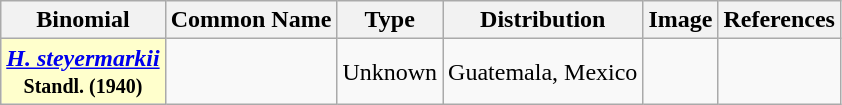<table class="wikitable mw-collapsible ">
<tr>
<th>Binomial</th>
<th>Common Name</th>
<th>Type</th>
<th>Distribution</th>
<th>Image</th>
<th>References</th>
</tr>
<tr>
<th scope="row" align="left" style="background:#FFFFCC;"><em><a href='#'>H. steyermarkii</a></em><br><small>Standl. (1940)</small></th>
<td></td>
<td>Unknown</td>
<td>Guatemala, Mexico</td>
<td></td>
<td></td>
</tr>
</table>
